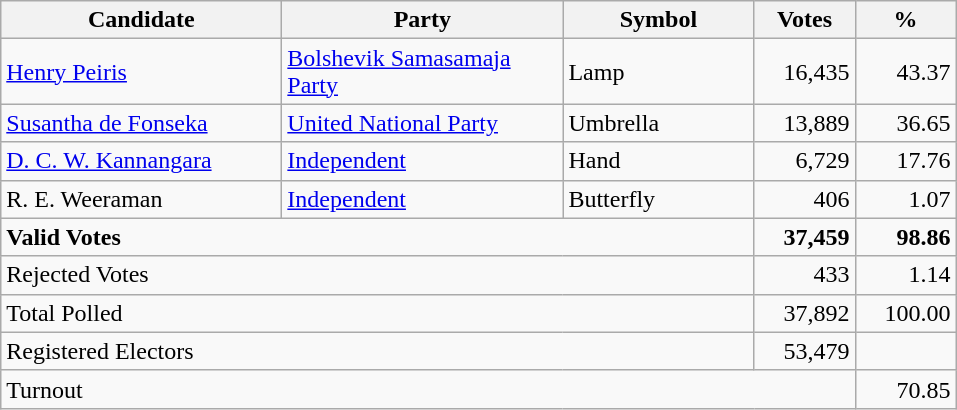<table class="wikitable" border="1" style="text-align:right;">
<tr>
<th align=left width="180">Candidate</th>
<th align=left width="180">Party</th>
<th align=left width="120">Symbol</th>
<th align=left width="60">Votes</th>
<th align=left width="60">%</th>
</tr>
<tr>
<td align=left><a href='#'>Henry Peiris</a></td>
<td align=left><a href='#'>Bolshevik Samasamaja Party</a></td>
<td align=left>Lamp</td>
<td align=right>16,435</td>
<td align=right>43.37</td>
</tr>
<tr>
<td align=left><a href='#'>Susantha de Fonseka</a></td>
<td align=left><a href='#'>United National Party</a></td>
<td align=left>Umbrella</td>
<td align=right>13,889</td>
<td align=right>36.65</td>
</tr>
<tr>
<td align=left><a href='#'>D. C. W. Kannangara</a></td>
<td align=left><a href='#'>Independent</a></td>
<td align=left>Hand</td>
<td align=right>6,729</td>
<td align=right>17.76</td>
</tr>
<tr>
<td align=left>R. E. Weeraman</td>
<td align=left><a href='#'>Independent</a></td>
<td align=left>Butterfly</td>
<td align=right>406</td>
<td align=right>1.07</td>
</tr>
<tr>
<td align=left colspan=3><strong>Valid Votes</strong></td>
<td align=right><strong>37,459</strong></td>
<td align=right><strong>98.86</strong></td>
</tr>
<tr>
<td align=left colspan=3>Rejected Votes</td>
<td align=right>433</td>
<td align=right>1.14</td>
</tr>
<tr>
<td align=left colspan=3>Total Polled</td>
<td align=right>37,892</td>
<td align=right>100.00</td>
</tr>
<tr>
<td align=left colspan=3>Registered Electors</td>
<td align=right>53,479</td>
<td></td>
</tr>
<tr>
<td align=left colspan=4>Turnout</td>
<td align=right>70.85</td>
</tr>
</table>
